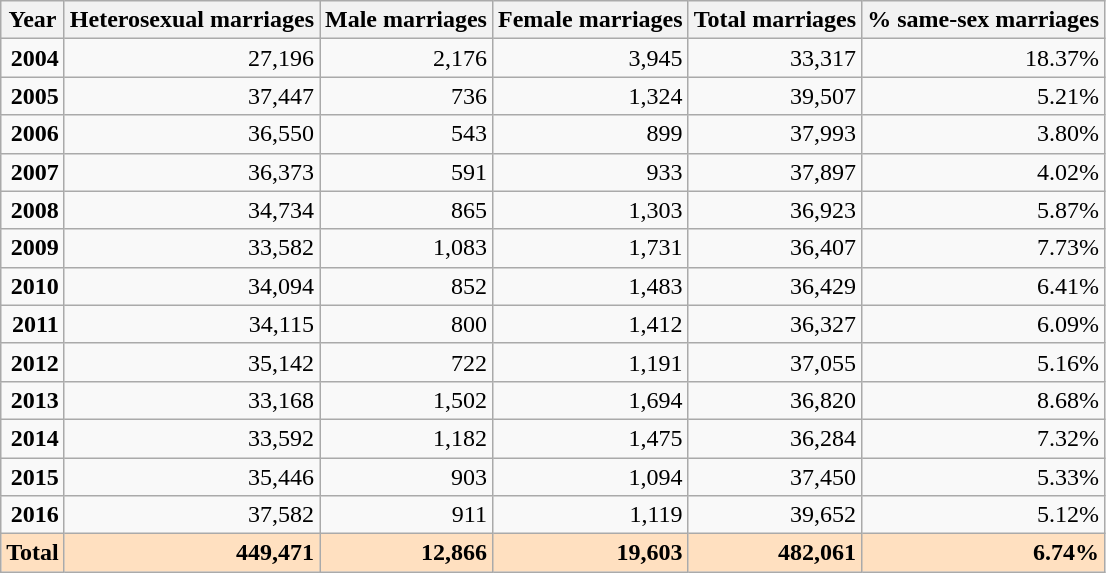<table class="wikitable">
<tr style="text-align:right;">
<th>Year</th>
<th>Heterosexual marriages</th>
<th>Male marriages</th>
<th>Female marriages</th>
<th>Total marriages</th>
<th>% same-sex marriages</th>
</tr>
<tr style="text-align:right;">
<td><strong>2004</strong></td>
<td>27,196</td>
<td>2,176</td>
<td>3,945</td>
<td>33,317</td>
<td>18.37%</td>
</tr>
<tr style="text-align:right;">
<td><strong>2005</strong></td>
<td>37,447</td>
<td>736</td>
<td>1,324</td>
<td>39,507</td>
<td>5.21%</td>
</tr>
<tr style="text-align:right;">
<td><strong>2006</strong></td>
<td>36,550</td>
<td>543</td>
<td>899</td>
<td>37,993</td>
<td>3.80%</td>
</tr>
<tr style="text-align:right;">
<td><strong>2007</strong></td>
<td>36,373</td>
<td>591</td>
<td>933</td>
<td>37,897</td>
<td>4.02%</td>
</tr>
<tr style="text-align:right;">
<td><strong>2008</strong></td>
<td>34,734</td>
<td>865</td>
<td>1,303</td>
<td>36,923</td>
<td>5.87%</td>
</tr>
<tr style="text-align:right;">
<td><strong>2009</strong></td>
<td>33,582</td>
<td>1,083</td>
<td>1,731</td>
<td>36,407</td>
<td>7.73%</td>
</tr>
<tr style="text-align:right;">
<td><strong>2010</strong></td>
<td>34,094</td>
<td>852</td>
<td>1,483</td>
<td>36,429</td>
<td>6.41%</td>
</tr>
<tr style="text-align:right;">
<td><strong>2011</strong></td>
<td>34,115</td>
<td>800</td>
<td>1,412</td>
<td>36,327</td>
<td>6.09%</td>
</tr>
<tr style="text-align:right;">
<td><strong>2012</strong></td>
<td>35,142</td>
<td>722</td>
<td>1,191</td>
<td>37,055</td>
<td>5.16%</td>
</tr>
<tr style="text-align:right;">
<td><strong>2013</strong></td>
<td>33,168</td>
<td>1,502</td>
<td>1,694</td>
<td>36,820</td>
<td>8.68%</td>
</tr>
<tr style="text-align:right;">
<td><strong>2014</strong></td>
<td>33,592</td>
<td>1,182</td>
<td>1,475</td>
<td>36,284</td>
<td>7.32%</td>
</tr>
<tr style="text-align:right;">
<td><strong>2015</strong></td>
<td>35,446</td>
<td>903</td>
<td>1,094</td>
<td>37,450</td>
<td>5.33%</td>
</tr>
<tr style="text-align:right;">
<td><strong>2016</strong></td>
<td>37,582</td>
<td>911</td>
<td>1,119</td>
<td>39,652</td>
<td>5.12%</td>
</tr>
<tr style="background:#ffe0c0;">
<td nowrap align="right"><strong>Total</strong></td>
<td nowrap align="right"><strong>449,471</strong></td>
<td style="white-space:nowrap;" align="right"><strong>12,866</strong></td>
<td nowrap align="right"><strong>19,603</strong></td>
<td style="white-space:nowrap;" align="right"><strong>482,061</strong></td>
<td nowrap align="right"><strong>6.74%</strong></td>
</tr>
</table>
